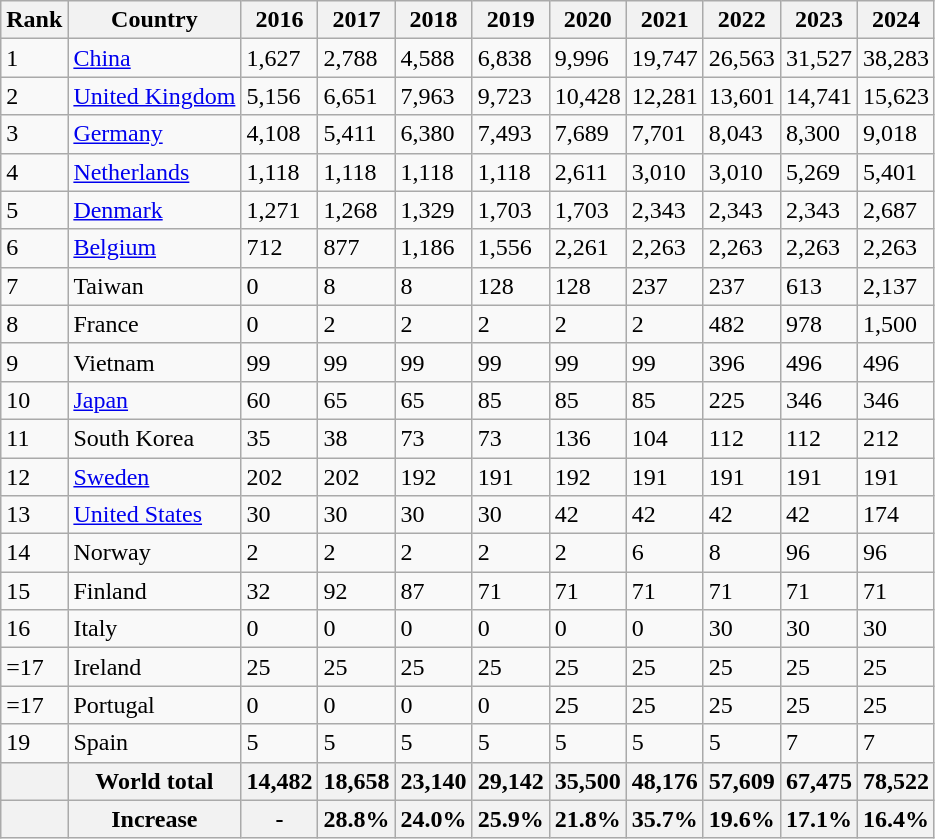<table class="wikitable sortable">
<tr>
<th>Rank</th>
<th>Country</th>
<th>2016</th>
<th>2017</th>
<th>2018</th>
<th>2019</th>
<th>2020</th>
<th>2021</th>
<th>2022</th>
<th>2023</th>
<th>2024</th>
</tr>
<tr>
<td>1</td>
<td><a href='#'>China</a></td>
<td>1,627</td>
<td>2,788</td>
<td>4,588</td>
<td>6,838</td>
<td>9,996</td>
<td>19,747</td>
<td>26,563</td>
<td>31,527</td>
<td>38,283</td>
</tr>
<tr>
<td>2</td>
<td><a href='#'>United Kingdom</a></td>
<td>5,156</td>
<td>6,651</td>
<td>7,963</td>
<td>9,723</td>
<td>10,428</td>
<td>12,281</td>
<td>13,601</td>
<td>14,741</td>
<td>15,623</td>
</tr>
<tr>
<td>3</td>
<td><a href='#'>Germany</a></td>
<td>4,108</td>
<td>5,411</td>
<td>6,380</td>
<td>7,493</td>
<td>7,689</td>
<td>7,701</td>
<td>8,043</td>
<td>8,300</td>
<td>9,018</td>
</tr>
<tr>
<td>4</td>
<td><a href='#'>Netherlands</a></td>
<td>1,118</td>
<td>1,118</td>
<td>1,118</td>
<td>1,118</td>
<td>2,611</td>
<td>3,010</td>
<td>3,010</td>
<td>5,269</td>
<td>5,401</td>
</tr>
<tr>
<td>5</td>
<td><a href='#'>Denmark</a></td>
<td>1,271</td>
<td>1,268</td>
<td>1,329</td>
<td>1,703</td>
<td>1,703</td>
<td>2,343</td>
<td>2,343</td>
<td>2,343</td>
<td>2,687</td>
</tr>
<tr>
<td>6</td>
<td><a href='#'>Belgium</a></td>
<td>712</td>
<td>877</td>
<td>1,186</td>
<td>1,556</td>
<td>2,261</td>
<td>2,263</td>
<td>2,263</td>
<td>2,263</td>
<td>2,263</td>
</tr>
<tr>
<td>7</td>
<td>Taiwan</td>
<td>0</td>
<td>8</td>
<td>8</td>
<td>128</td>
<td>128</td>
<td>237</td>
<td>237</td>
<td>613</td>
<td>2,137</td>
</tr>
<tr>
<td>8</td>
<td>France</td>
<td>0</td>
<td>2</td>
<td>2</td>
<td>2</td>
<td>2</td>
<td>2</td>
<td>482</td>
<td>978</td>
<td>1,500</td>
</tr>
<tr>
<td>9</td>
<td>Vietnam</td>
<td>99</td>
<td>99</td>
<td>99</td>
<td>99</td>
<td>99</td>
<td>99</td>
<td>396</td>
<td>496</td>
<td>496</td>
</tr>
<tr>
<td>10</td>
<td><a href='#'>Japan</a></td>
<td>60</td>
<td>65</td>
<td>65</td>
<td>85</td>
<td>85</td>
<td>85</td>
<td>225</td>
<td>346</td>
<td>346</td>
</tr>
<tr>
<td>11</td>
<td>South Korea</td>
<td>35</td>
<td>38</td>
<td>73</td>
<td>73</td>
<td>136</td>
<td>104</td>
<td>112</td>
<td>112</td>
<td>212</td>
</tr>
<tr>
<td>12</td>
<td><a href='#'>Sweden</a></td>
<td>202</td>
<td>202</td>
<td>192</td>
<td>191</td>
<td>192</td>
<td>191</td>
<td>191</td>
<td>191</td>
<td>191</td>
</tr>
<tr>
<td>13</td>
<td><a href='#'>United States</a></td>
<td>30</td>
<td>30</td>
<td>30</td>
<td>30</td>
<td>42</td>
<td>42</td>
<td>42</td>
<td>42</td>
<td>174</td>
</tr>
<tr>
<td>14</td>
<td>Norway</td>
<td>2</td>
<td>2</td>
<td>2</td>
<td>2</td>
<td>2</td>
<td>6</td>
<td>8</td>
<td>96</td>
<td>96</td>
</tr>
<tr>
<td>15</td>
<td>Finland</td>
<td>32</td>
<td>92</td>
<td>87</td>
<td>71</td>
<td>71</td>
<td>71</td>
<td>71</td>
<td>71</td>
<td>71</td>
</tr>
<tr>
<td>16</td>
<td>Italy</td>
<td>0</td>
<td>0</td>
<td>0</td>
<td>0</td>
<td>0</td>
<td>0</td>
<td>30</td>
<td>30</td>
<td>30</td>
</tr>
<tr>
<td>=17</td>
<td>Ireland</td>
<td>25</td>
<td>25</td>
<td>25</td>
<td>25</td>
<td>25</td>
<td>25</td>
<td>25</td>
<td>25</td>
<td>25</td>
</tr>
<tr>
<td>=17</td>
<td>Portugal</td>
<td>0</td>
<td>0</td>
<td>0</td>
<td>0</td>
<td>25</td>
<td>25</td>
<td>25</td>
<td>25</td>
<td>25</td>
</tr>
<tr>
<td>19</td>
<td>Spain</td>
<td>5</td>
<td>5</td>
<td>5</td>
<td>5</td>
<td>5</td>
<td>5</td>
<td>5</td>
<td>7</td>
<td>7</td>
</tr>
<tr>
<th></th>
<th>World total</th>
<th>14,482</th>
<th>18,658</th>
<th>23,140</th>
<th>29,142</th>
<th>35,500</th>
<th>48,176</th>
<th>57,609</th>
<th>67,475</th>
<th>78,522</th>
</tr>
<tr>
<th></th>
<th>Increase</th>
<th>-</th>
<th>28.8%</th>
<th>24.0%</th>
<th>25.9%</th>
<th>21.8%</th>
<th>35.7%</th>
<th>19.6%</th>
<th>17.1%</th>
<th>16.4%</th>
</tr>
</table>
